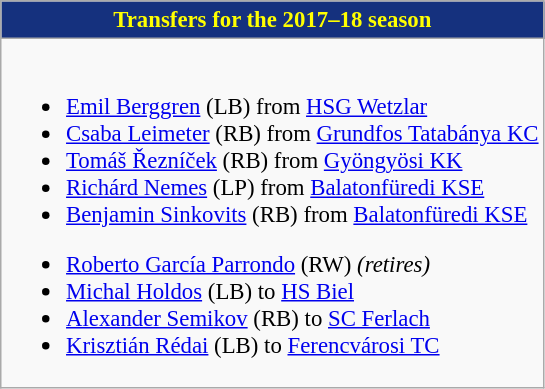<table class="wikitable collapsible collapsed" style="font-size:95%">
<tr>
<th style="color:yellow; background:#15317E"> <strong>Transfers for the 2017–18 season</strong></th>
</tr>
<tr>
<td><br>
<ul><li> <a href='#'>Emil Berggren</a> (LB) from  <a href='#'>HSG Wetzlar</a></li><li> <a href='#'>Csaba Leimeter</a> (RB) from  <a href='#'>Grundfos Tatabánya KC</a></li><li> <a href='#'>Tomáš Řezníček</a> (RB) from  <a href='#'>Gyöngyösi KK</a></li><li> <a href='#'>Richárd Nemes</a> (LP) from  <a href='#'>Balatonfüredi KSE</a></li><li> <a href='#'>Benjamin Sinkovits</a> (RB) from  <a href='#'>Balatonfüredi KSE</a></li></ul><ul><li> <a href='#'>Roberto García Parrondo</a> (RW) <em>(retires)</em></li><li> <a href='#'>Michal Holdos</a> (LB) to  <a href='#'>HS Biel</a></li><li> <a href='#'>Alexander Semikov</a> (RB) to  <a href='#'>SC Ferlach</a></li><li> <a href='#'>Krisztián Rédai</a> (LB) to  <a href='#'>Ferencvárosi TC</a></li></ul></td>
</tr>
</table>
